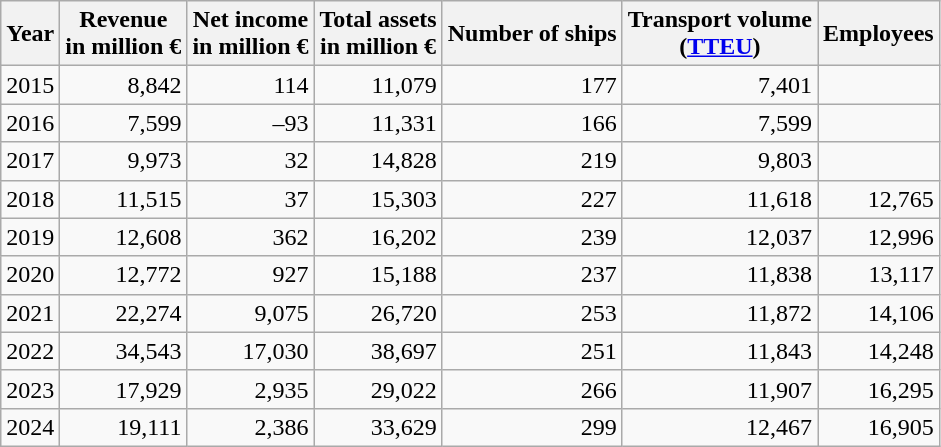<table class="wikitable float-left" style="text-align: right;">
<tr>
<th>Year</th>
<th>Revenue<br>in million €</th>
<th>Net income<br>in million €</th>
<th>Total assets<br>in million €</th>
<th>Number of ships</th>
<th>Transport volume<br>(<a href='#'>TTEU</a>)</th>
<th>Employees</th>
</tr>
<tr>
<td>2015</td>
<td>8,842</td>
<td>114</td>
<td>11,079</td>
<td>177</td>
<td>7,401</td>
<td></td>
</tr>
<tr>
<td>2016</td>
<td>7,599</td>
<td>–93</td>
<td>11,331</td>
<td>166</td>
<td>7,599</td>
<td></td>
</tr>
<tr>
<td>2017</td>
<td>9,973</td>
<td>32</td>
<td>14,828</td>
<td>219</td>
<td>9,803</td>
<td></td>
</tr>
<tr>
<td>2018</td>
<td>11,515</td>
<td>37</td>
<td>15,303</td>
<td>227</td>
<td>11,618</td>
<td>12,765</td>
</tr>
<tr>
<td>2019</td>
<td>12,608</td>
<td>362</td>
<td>16,202</td>
<td>239</td>
<td>12,037</td>
<td>12,996</td>
</tr>
<tr>
<td>2020</td>
<td>12,772</td>
<td>927</td>
<td>15,188</td>
<td>237</td>
<td>11,838</td>
<td>13,117</td>
</tr>
<tr>
<td>2021</td>
<td>22,274</td>
<td>9,075</td>
<td>26,720</td>
<td>253</td>
<td>11,872</td>
<td>14,106</td>
</tr>
<tr>
<td>2022</td>
<td>34,543</td>
<td>17,030</td>
<td>38,697</td>
<td>251</td>
<td>11,843</td>
<td>14,248</td>
</tr>
<tr>
<td>2023</td>
<td>17,929</td>
<td>2,935</td>
<td>29,022</td>
<td>266</td>
<td>11,907</td>
<td>16,295</td>
</tr>
<tr>
<td>2024</td>
<td>19,111</td>
<td>2,386</td>
<td>33,629</td>
<td>299</td>
<td>12,467</td>
<td>16,905</td>
</tr>
</table>
